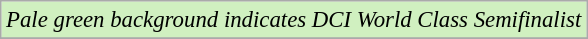<table class="wikitable" style="font-size:95%;">
<tr>
<td style="background-color:#d0f0c0"><em>Pale green background indicates DCI World Class Semifinalist</em></td>
</tr>
<tr>
</tr>
</table>
